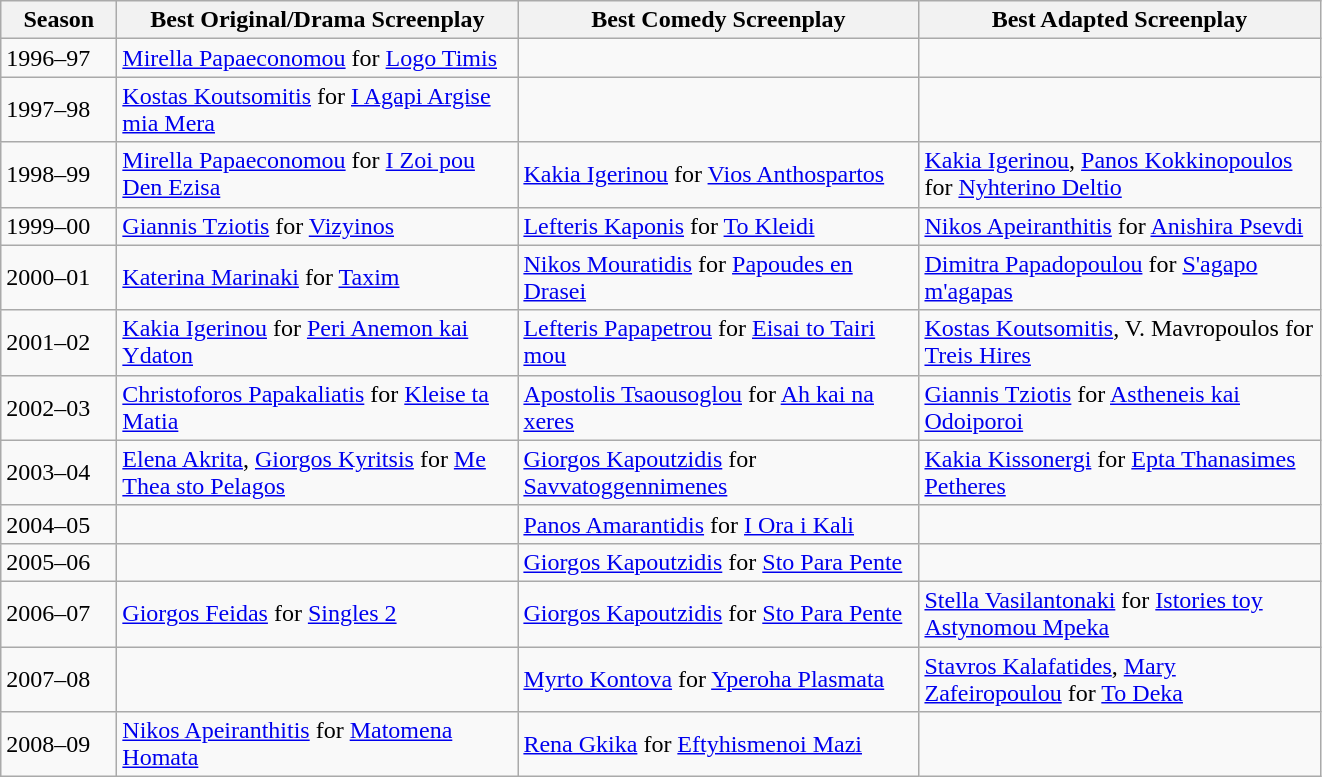<table class="wikitable" style="margin-right: 0;">
<tr text-align:center;">
<th style="width:70px;">Season</th>
<th style="width:260px;">Best Original/Drama Screenplay</th>
<th style="width:260px;">Best Comedy Screenplay</th>
<th style="width:260px;">Best Adapted Screenplay</th>
</tr>
<tr>
<td>1996–97</td>
<td><a href='#'>Mirella Papaeconomou</a> for <a href='#'>Logo Timis</a></td>
<td></td>
<td></td>
</tr>
<tr>
<td>1997–98</td>
<td><a href='#'>Kostas Koutsomitis</a> for <a href='#'>I Agapi Argise mia Mera</a></td>
<td></td>
<td></td>
</tr>
<tr>
<td>1998–99</td>
<td><a href='#'>Mirella Papaeconomou</a> for <a href='#'>I Zoi pou Den Ezisa</a></td>
<td><a href='#'>Kakia Igerinou</a> for <a href='#'>Vios Anthospartos</a></td>
<td><a href='#'>Kakia Igerinou</a>, <a href='#'>Panos Kokkinopoulos</a> for <a href='#'>Nyhterino Deltio</a></td>
</tr>
<tr>
<td>1999–00</td>
<td><a href='#'>Giannis Tziotis</a> for <a href='#'>Vizyinos</a></td>
<td><a href='#'>Lefteris Kaponis</a> for <a href='#'>To Kleidi</a></td>
<td><a href='#'>Nikos Apeiranthitis</a> for <a href='#'>Anishira Psevdi</a></td>
</tr>
<tr>
<td>2000–01</td>
<td><a href='#'>Katerina Marinaki</a> for <a href='#'>Taxim</a></td>
<td><a href='#'>Nikos Mouratidis</a> for <a href='#'>Papoudes en Drasei</a></td>
<td><a href='#'>Dimitra Papadopoulou</a> for <a href='#'>S'agapo m'agapas</a></td>
</tr>
<tr>
<td>2001–02</td>
<td><a href='#'>Kakia Igerinou</a> for <a href='#'>Peri Anemon kai Ydaton</a></td>
<td><a href='#'>Lefteris Papapetrou</a> for <a href='#'>Eisai to Tairi mou</a></td>
<td><a href='#'>Kostas Koutsomitis</a>, V. Mavropoulos for <a href='#'>Treis Hires</a></td>
</tr>
<tr>
<td>2002–03</td>
<td><a href='#'>Christoforos Papakaliatis</a> for <a href='#'>Kleise ta Matia</a></td>
<td><a href='#'>Apostolis Tsaousoglou</a> for <a href='#'>Ah kai na xeres</a></td>
<td><a href='#'>Giannis Tziotis</a> for <a href='#'>Astheneis kai Odoiporoi</a></td>
</tr>
<tr>
<td>2003–04</td>
<td><a href='#'>Elena Akrita</a>, <a href='#'>Giorgos Kyritsis</a> for <a href='#'>Me Thea sto Pelagos</a></td>
<td><a href='#'>Giorgos Kapoutzidis</a> for <a href='#'>Savvatoggennimenes</a></td>
<td><a href='#'>Kakia Kissonergi</a> for <a href='#'>Epta Thanasimes Petheres</a></td>
</tr>
<tr>
<td>2004–05</td>
<td></td>
<td><a href='#'>Panos Amarantidis</a> for <a href='#'>I Ora i Kali</a></td>
<td></td>
</tr>
<tr>
<td>2005–06</td>
<td></td>
<td><a href='#'>Giorgos Kapoutzidis</a> for <a href='#'>Sto Para Pente</a></td>
<td></td>
</tr>
<tr>
<td>2006–07</td>
<td><a href='#'>Giorgos Feidas</a> for <a href='#'>Singles 2</a></td>
<td><a href='#'>Giorgos Kapoutzidis</a> for <a href='#'>Sto Para Pente</a></td>
<td><a href='#'>Stella Vasilantonaki</a> for <a href='#'>Istories toy Astynomou Mpeka</a></td>
</tr>
<tr>
<td>2007–08</td>
<td></td>
<td><a href='#'>Myrto Kontova</a> for <a href='#'>Yperoha Plasmata</a></td>
<td><a href='#'>Stavros Kalafatides</a>, <a href='#'>Mary Zafeiropoulou</a> for <a href='#'>To Deka</a></td>
</tr>
<tr>
<td>2008–09</td>
<td><a href='#'>Nikos Apeiranthitis</a> for <a href='#'>Matomena Homata</a></td>
<td><a href='#'>Rena Gkika</a> for <a href='#'>Eftyhismenoi Mazi</a></td>
<td></td>
</tr>
</table>
